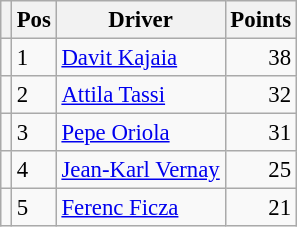<table class="wikitable" style="font-size: 95%;">
<tr>
<th></th>
<th>Pos</th>
<th>Driver</th>
<th>Points</th>
</tr>
<tr>
<td align="left"></td>
<td>1</td>
<td> <a href='#'>Davit Kajaia</a></td>
<td align="right">38</td>
</tr>
<tr>
<td align="left"></td>
<td>2</td>
<td> <a href='#'>Attila Tassi</a></td>
<td align="right">32</td>
</tr>
<tr>
<td align="left"></td>
<td>3</td>
<td> <a href='#'>Pepe Oriola</a></td>
<td align="right">31</td>
</tr>
<tr>
<td align="left"></td>
<td>4</td>
<td> <a href='#'>Jean-Karl Vernay</a></td>
<td align="right">25</td>
</tr>
<tr>
<td align="left"></td>
<td>5</td>
<td> <a href='#'>Ferenc Ficza</a></td>
<td align="right">21</td>
</tr>
</table>
